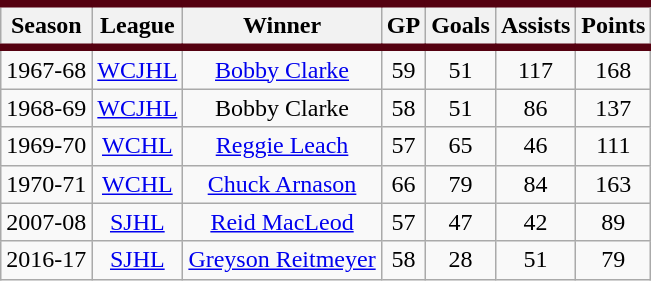<table class="wikitable" style="text-align:center">
<tr style="border-top:#550110 5px solid; border-bottom:#550110 5px solid">
<th>Season</th>
<th>League</th>
<th>Winner</th>
<th>GP</th>
<th>Goals</th>
<th>Assists</th>
<th>Points</th>
</tr>
<tr>
<td>1967-68</td>
<td><a href='#'>WCJHL</a></td>
<td><a href='#'>Bobby Clarke</a></td>
<td>59</td>
<td>51</td>
<td>117</td>
<td>168</td>
</tr>
<tr>
<td>1968-69</td>
<td><a href='#'>WCJHL</a></td>
<td>Bobby Clarke</td>
<td>58</td>
<td>51</td>
<td>86</td>
<td>137</td>
</tr>
<tr>
<td>1969-70</td>
<td><a href='#'>WCHL</a></td>
<td><a href='#'>Reggie Leach</a></td>
<td>57</td>
<td>65</td>
<td>46</td>
<td>111</td>
</tr>
<tr>
<td>1970-71</td>
<td><a href='#'>WCHL</a></td>
<td><a href='#'>Chuck Arnason</a></td>
<td>66</td>
<td>79</td>
<td>84</td>
<td>163</td>
</tr>
<tr>
<td>2007-08</td>
<td><a href='#'>SJHL</a></td>
<td><a href='#'>Reid MacLeod</a></td>
<td>57</td>
<td>47</td>
<td>42</td>
<td>89</td>
</tr>
<tr>
<td>2016-17</td>
<td><a href='#'>SJHL</a></td>
<td><a href='#'>Greyson Reitmeyer</a></td>
<td>58</td>
<td>28</td>
<td>51</td>
<td>79</td>
</tr>
</table>
